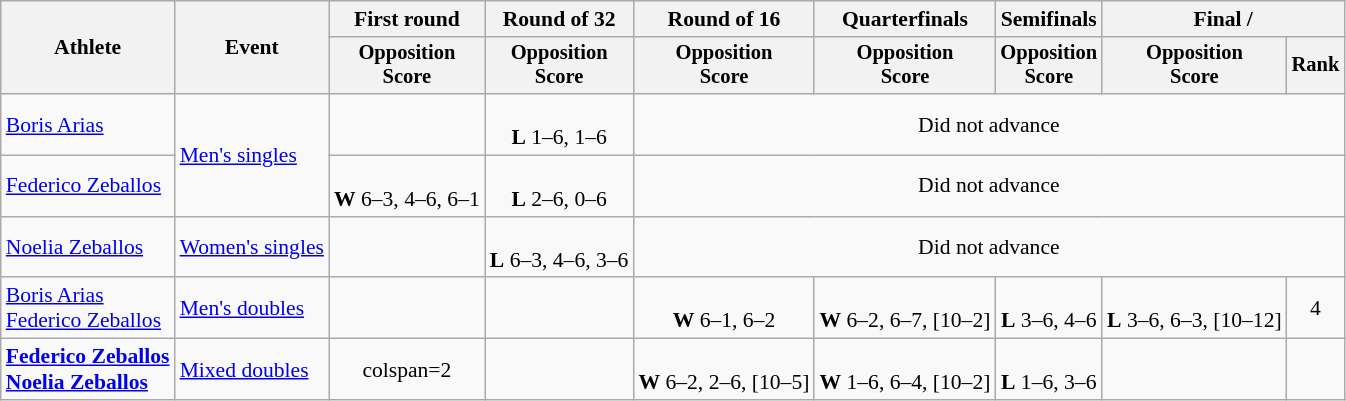<table class=wikitable style="font-size:90%">
<tr>
<th rowspan="2">Athlete</th>
<th rowspan="2">Event</th>
<th>First round</th>
<th>Round of 32</th>
<th>Round of 16</th>
<th>Quarterfinals</th>
<th>Semifinals</th>
<th colspan=2>Final / </th>
</tr>
<tr style="font-size:95%">
<th>Opposition<br>Score</th>
<th>Opposition<br>Score</th>
<th>Opposition<br>Score</th>
<th>Opposition<br>Score</th>
<th>Opposition<br>Score</th>
<th>Opposition<br>Score</th>
<th>Rank</th>
</tr>
<tr align=center>
<td align=left><a href='#'>Boris Arias</a></td>
<td align=left rowspan=2><a href='#'>Men's singles</a></td>
<td></td>
<td><br><strong>L</strong> 1–6, 1–6</td>
<td align=center colspan=5>Did not advance</td>
</tr>
<tr align=center>
<td align=left><a href='#'>Federico Zeballos</a></td>
<td><br><strong>W</strong> 6–3, 4–6, 6–1</td>
<td><br><strong>L</strong> 2–6, 0–6</td>
<td align=center colspan=5>Did not advance</td>
</tr>
<tr align=center>
<td align=left><a href='#'>Noelia Zeballos</a></td>
<td align=left><a href='#'>Women's singles</a></td>
<td></td>
<td><br><strong>L</strong> 6–3, 4–6, 3–6</td>
<td align=center colspan=5>Did not advance</td>
</tr>
<tr align=center>
<td align=left><a href='#'>Boris Arias</a><br><a href='#'>Federico Zeballos</a></td>
<td align=left><a href='#'>Men's doubles</a></td>
<td></td>
<td></td>
<td><br><strong>W</strong> 6–1, 6–2</td>
<td><br><strong>W</strong> 6–2, 6–7, [10–2]</td>
<td><br><strong>L</strong> 3–6, 4–6</td>
<td><br><strong>L</strong> 3–6, 6–3, [10–12]</td>
<td>4</td>
</tr>
<tr align=center>
<td align=left><strong><a href='#'>Federico Zeballos</a><br><a href='#'>Noelia Zeballos</a></strong></td>
<td align=left><a href='#'>Mixed doubles</a></td>
<td>colspan=2 </td>
<td></td>
<td><br><strong>W</strong> 6–2, 2–6, [10–5]</td>
<td><br><strong>W</strong> 1–6, 6–4, [10–2]</td>
<td><br><strong>L</strong> 1–6, 3–6</td>
<td></td>
</tr>
</table>
